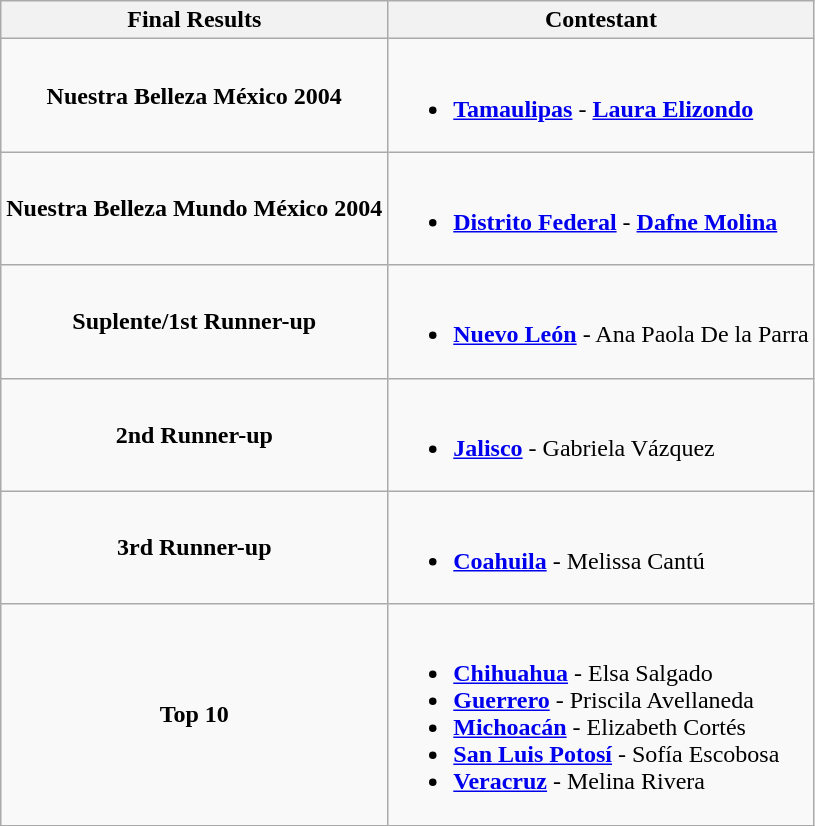<table class="wikitable">
<tr>
<th>Final Results</th>
<th>Contestant</th>
</tr>
<tr>
<td align="center"><strong>Nuestra Belleza México 2004</strong></td>
<td><br><ul><li><strong> <a href='#'>Tamaulipas</a></strong> - <strong><a href='#'>Laura Elizondo</a></strong></li></ul></td>
</tr>
<tr>
<td align="center"><strong>Nuestra Belleza Mundo México 2004</strong></td>
<td><br><ul><li><strong> <a href='#'>Distrito Federal</a></strong> - <strong><a href='#'>Dafne Molina</a></strong></li></ul></td>
</tr>
<tr>
<td align="center"><strong>Suplente/1st Runner-up</strong></td>
<td><br><ul><li><strong> <a href='#'>Nuevo León</a></strong> - Ana Paola De la Parra</li></ul></td>
</tr>
<tr>
<td align="center"><strong>2nd Runner-up</strong></td>
<td><br><ul><li><strong> <a href='#'>Jalisco</a></strong> - Gabriela Vázquez</li></ul></td>
</tr>
<tr>
<td align="center"><strong>3rd Runner-up</strong></td>
<td><br><ul><li><strong> <a href='#'>Coahuila</a></strong> - Melissa Cantú</li></ul></td>
</tr>
<tr>
<td align="center"><strong>Top 10</strong></td>
<td><br><ul><li><strong> <a href='#'>Chihuahua</a></strong> - Elsa Salgado</li><li><strong> <a href='#'>Guerrero</a></strong> - Priscila Avellaneda</li><li><strong> <a href='#'>Michoacán</a></strong> - Elizabeth Cortés</li><li><strong> <a href='#'>San Luis Potosí</a></strong> - Sofía Escobosa</li><li><strong> <a href='#'>Veracruz</a></strong> - Melina Rivera</li></ul></td>
</tr>
</table>
